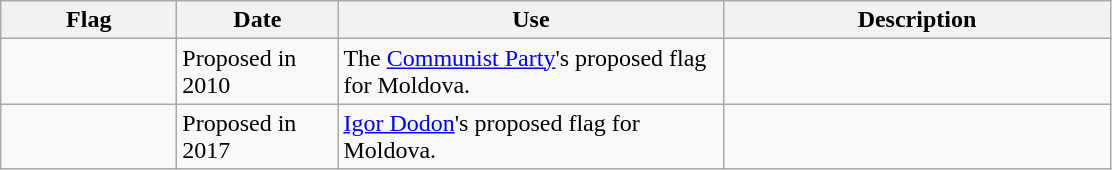<table class="wikitable">
<tr>
<th width="110">Flag</th>
<th width="100">Date</th>
<th width="250">Use</th>
<th width="250">Description</th>
</tr>
<tr>
<td></td>
<td>Proposed in 2010</td>
<td>The <a href='#'>Communist Party</a>'s proposed flag for Moldova.</td>
<td></td>
</tr>
<tr>
<td></td>
<td>Proposed in 2017</td>
<td><a href='#'>Igor Dodon</a>'s proposed flag for Moldova.</td>
<td></td>
</tr>
</table>
